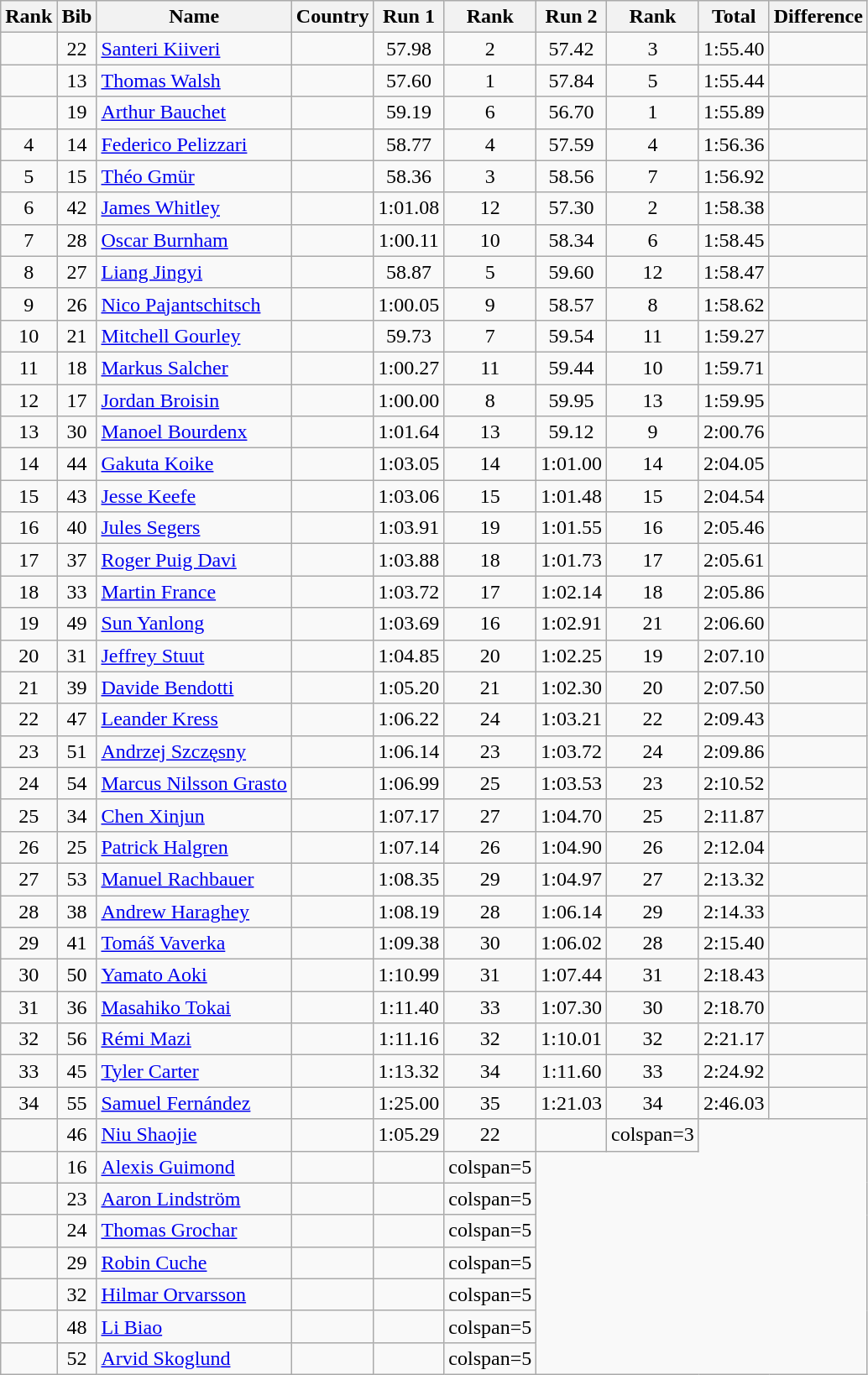<table class="wikitable sortable" style="text-align:center">
<tr>
<th>Rank</th>
<th>Bib</th>
<th>Name</th>
<th>Country</th>
<th>Run 1</th>
<th>Rank</th>
<th>Run 2</th>
<th>Rank</th>
<th>Total</th>
<th>Difference</th>
</tr>
<tr>
<td></td>
<td>22</td>
<td align="left"><a href='#'>Santeri Kiiveri</a></td>
<td align="left"></td>
<td>57.98</td>
<td>2</td>
<td>57.42</td>
<td>3</td>
<td>1:55.40</td>
<td></td>
</tr>
<tr>
<td></td>
<td>13</td>
<td align="left"><a href='#'>Thomas Walsh</a></td>
<td align="left"></td>
<td>57.60</td>
<td>1</td>
<td>57.84</td>
<td>5</td>
<td>1:55.44</td>
<td></td>
</tr>
<tr>
<td></td>
<td>19</td>
<td align="left"><a href='#'>Arthur Bauchet</a></td>
<td align="left"></td>
<td>59.19</td>
<td>6</td>
<td>56.70</td>
<td>1</td>
<td>1:55.89</td>
<td></td>
</tr>
<tr>
<td>4</td>
<td>14</td>
<td align="left"><a href='#'>Federico Pelizzari</a></td>
<td align="left"></td>
<td>58.77</td>
<td>4</td>
<td>57.59</td>
<td>4</td>
<td>1:56.36</td>
<td></td>
</tr>
<tr>
<td>5</td>
<td>15</td>
<td align="left"><a href='#'>Théo Gmür</a></td>
<td align="left"></td>
<td>58.36</td>
<td>3</td>
<td>58.56</td>
<td>7</td>
<td>1:56.92</td>
<td></td>
</tr>
<tr>
<td>6</td>
<td>42</td>
<td align="left"><a href='#'>James Whitley</a></td>
<td align="left"></td>
<td>1:01.08</td>
<td>12</td>
<td>57.30</td>
<td>2</td>
<td>1:58.38</td>
<td></td>
</tr>
<tr>
<td>7</td>
<td>28</td>
<td align="left"><a href='#'>Oscar Burnham</a></td>
<td align="left"></td>
<td>1:00.11</td>
<td>10</td>
<td>58.34</td>
<td>6</td>
<td>1:58.45</td>
<td></td>
</tr>
<tr>
<td>8</td>
<td>27</td>
<td align="left"><a href='#'>Liang Jingyi</a></td>
<td align="left"></td>
<td>58.87</td>
<td>5</td>
<td>59.60</td>
<td>12</td>
<td>1:58.47</td>
<td></td>
</tr>
<tr>
<td>9</td>
<td>26</td>
<td align="left"><a href='#'>Nico Pajantschitsch</a></td>
<td align="left"></td>
<td>1:00.05</td>
<td>9</td>
<td>58.57</td>
<td>8</td>
<td>1:58.62</td>
<td></td>
</tr>
<tr>
<td>10</td>
<td>21</td>
<td align="left"><a href='#'>Mitchell Gourley</a></td>
<td align="left"></td>
<td>59.73</td>
<td>7</td>
<td>59.54</td>
<td>11</td>
<td>1:59.27</td>
<td></td>
</tr>
<tr>
<td>11</td>
<td>18</td>
<td align="left"><a href='#'>Markus Salcher</a></td>
<td align="left"></td>
<td>1:00.27</td>
<td>11</td>
<td>59.44</td>
<td>10</td>
<td>1:59.71</td>
<td></td>
</tr>
<tr>
<td>12</td>
<td>17</td>
<td align="left"><a href='#'>Jordan Broisin</a></td>
<td align="left"></td>
<td>1:00.00</td>
<td>8</td>
<td>59.95</td>
<td>13</td>
<td>1:59.95</td>
<td></td>
</tr>
<tr>
<td>13</td>
<td>30</td>
<td align="left"><a href='#'>Manoel Bourdenx</a></td>
<td align="left"></td>
<td>1:01.64</td>
<td>13</td>
<td>59.12</td>
<td>9</td>
<td>2:00.76</td>
<td></td>
</tr>
<tr>
<td>14</td>
<td>44</td>
<td align="left"><a href='#'>Gakuta Koike</a></td>
<td align="left"></td>
<td>1:03.05</td>
<td>14</td>
<td>1:01.00</td>
<td>14</td>
<td>2:04.05</td>
<td></td>
</tr>
<tr>
<td>15</td>
<td>43</td>
<td align="left"><a href='#'>Jesse Keefe</a></td>
<td align="left"></td>
<td>1:03.06</td>
<td>15</td>
<td>1:01.48</td>
<td>15</td>
<td>2:04.54</td>
<td></td>
</tr>
<tr>
<td>16</td>
<td>40</td>
<td align="left"><a href='#'>Jules Segers</a></td>
<td align="left"></td>
<td>1:03.91</td>
<td>19</td>
<td>1:01.55</td>
<td>16</td>
<td>2:05.46</td>
<td></td>
</tr>
<tr>
<td>17</td>
<td>37</td>
<td align="left"><a href='#'>Roger Puig Davi</a></td>
<td align="left"></td>
<td>1:03.88</td>
<td>18</td>
<td>1:01.73</td>
<td>17</td>
<td>2:05.61</td>
<td></td>
</tr>
<tr>
<td>18</td>
<td>33</td>
<td align="left"><a href='#'>Martin France</a></td>
<td align="left"></td>
<td>1:03.72</td>
<td>17</td>
<td>1:02.14</td>
<td>18</td>
<td>2:05.86</td>
<td></td>
</tr>
<tr>
<td>19</td>
<td>49</td>
<td align="left"><a href='#'>Sun Yanlong</a></td>
<td align="left"></td>
<td>1:03.69</td>
<td>16</td>
<td>1:02.91</td>
<td>21</td>
<td>2:06.60</td>
<td></td>
</tr>
<tr>
<td>20</td>
<td>31</td>
<td align="left"><a href='#'>Jeffrey Stuut</a></td>
<td align="left"></td>
<td>1:04.85</td>
<td>20</td>
<td>1:02.25</td>
<td>19</td>
<td>2:07.10</td>
<td></td>
</tr>
<tr>
<td>21</td>
<td>39</td>
<td align="left"><a href='#'>Davide Bendotti</a></td>
<td align="left"></td>
<td>1:05.20</td>
<td>21</td>
<td>1:02.30</td>
<td>20</td>
<td>2:07.50</td>
<td></td>
</tr>
<tr>
<td>22</td>
<td>47</td>
<td align="left"><a href='#'>Leander Kress</a></td>
<td align="left"></td>
<td>1:06.22</td>
<td>24</td>
<td>1:03.21</td>
<td>22</td>
<td>2:09.43</td>
<td></td>
</tr>
<tr>
<td>23</td>
<td>51</td>
<td align="left"><a href='#'>Andrzej Szczęsny</a></td>
<td align="left"></td>
<td>1:06.14</td>
<td>23</td>
<td>1:03.72</td>
<td>24</td>
<td>2:09.86</td>
<td></td>
</tr>
<tr>
<td>24</td>
<td>54</td>
<td align="left"><a href='#'>Marcus Nilsson Grasto</a></td>
<td align="left"></td>
<td>1:06.99</td>
<td>25</td>
<td>1:03.53</td>
<td>23</td>
<td>2:10.52</td>
<td></td>
</tr>
<tr>
<td>25</td>
<td>34</td>
<td align="left"><a href='#'>Chen Xinjun</a></td>
<td align="left"></td>
<td>1:07.17</td>
<td>27</td>
<td>1:04.70</td>
<td>25</td>
<td>2:11.87</td>
<td></td>
</tr>
<tr>
<td>26</td>
<td>25</td>
<td align="left"><a href='#'>Patrick Halgren</a></td>
<td align="left"></td>
<td>1:07.14</td>
<td>26</td>
<td>1:04.90</td>
<td>26</td>
<td>2:12.04</td>
<td></td>
</tr>
<tr>
<td>27</td>
<td>53</td>
<td align="left"><a href='#'>Manuel Rachbauer</a></td>
<td align="left"></td>
<td>1:08.35</td>
<td>29</td>
<td>1:04.97</td>
<td>27</td>
<td>2:13.32</td>
<td></td>
</tr>
<tr>
<td>28</td>
<td>38</td>
<td align="left"><a href='#'>Andrew Haraghey</a></td>
<td align="left"></td>
<td>1:08.19</td>
<td>28</td>
<td>1:06.14</td>
<td>29</td>
<td>2:14.33</td>
<td></td>
</tr>
<tr>
<td>29</td>
<td>41</td>
<td align="left"><a href='#'>Tomáš Vaverka</a></td>
<td align="left"></td>
<td>1:09.38</td>
<td>30</td>
<td>1:06.02</td>
<td>28</td>
<td>2:15.40</td>
<td></td>
</tr>
<tr>
<td>30</td>
<td>50</td>
<td align="left"><a href='#'>Yamato Aoki</a></td>
<td align="left"></td>
<td>1:10.99</td>
<td>31</td>
<td>1:07.44</td>
<td>31</td>
<td>2:18.43</td>
<td></td>
</tr>
<tr>
<td>31</td>
<td>36</td>
<td align="left"><a href='#'>Masahiko Tokai</a></td>
<td align="left"></td>
<td>1:11.40</td>
<td>33</td>
<td>1:07.30</td>
<td>30</td>
<td>2:18.70</td>
<td></td>
</tr>
<tr>
<td>32</td>
<td>56</td>
<td align="left"><a href='#'>Rémi Mazi</a></td>
<td align="left"></td>
<td>1:11.16</td>
<td>32</td>
<td>1:10.01</td>
<td>32</td>
<td>2:21.17</td>
<td></td>
</tr>
<tr>
<td>33</td>
<td>45</td>
<td align="left"><a href='#'>Tyler Carter</a></td>
<td align="left"></td>
<td>1:13.32</td>
<td>34</td>
<td>1:11.60</td>
<td>33</td>
<td>2:24.92</td>
<td></td>
</tr>
<tr>
<td>34</td>
<td>55</td>
<td align="left"><a href='#'>Samuel Fernández</a></td>
<td align="left"></td>
<td>1:25.00</td>
<td>35</td>
<td>1:21.03</td>
<td>34</td>
<td>2:46.03</td>
<td></td>
</tr>
<tr>
<td></td>
<td>46</td>
<td align="left"><a href='#'>Niu Shaojie</a></td>
<td align="left"></td>
<td>1:05.29</td>
<td>22</td>
<td></td>
<td>colspan=3 </td>
</tr>
<tr>
<td></td>
<td>16</td>
<td align="left"><a href='#'>Alexis Guimond</a></td>
<td align="left"></td>
<td></td>
<td>colspan=5 </td>
</tr>
<tr>
<td></td>
<td>23</td>
<td align="left"><a href='#'>Aaron Lindström</a></td>
<td align="left"></td>
<td></td>
<td>colspan=5 </td>
</tr>
<tr>
<td></td>
<td>24</td>
<td align="left"><a href='#'>Thomas Grochar</a></td>
<td align="left"></td>
<td></td>
<td>colspan=5 </td>
</tr>
<tr>
<td></td>
<td>29</td>
<td align="left"><a href='#'>Robin Cuche</a></td>
<td align="left"></td>
<td></td>
<td>colspan=5 </td>
</tr>
<tr>
<td></td>
<td>32</td>
<td align="left"><a href='#'>Hilmar Orvarsson</a></td>
<td align="left"></td>
<td></td>
<td>colspan=5 </td>
</tr>
<tr>
<td></td>
<td>48</td>
<td align="left"><a href='#'>Li Biao</a></td>
<td align="left"></td>
<td></td>
<td>colspan=5 </td>
</tr>
<tr>
<td></td>
<td>52</td>
<td align="left"><a href='#'>Arvid Skoglund</a></td>
<td align="left"></td>
<td></td>
<td>colspan=5 </td>
</tr>
</table>
